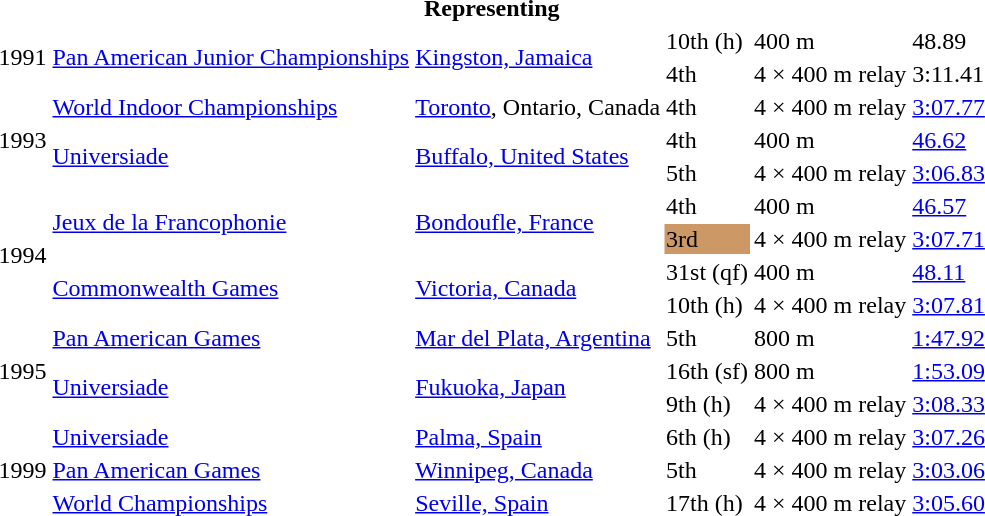<table>
<tr>
<th colspan="6">Representing </th>
</tr>
<tr>
<td rowspan=2>1991</td>
<td rowspan=2><a href='#'>Pan American Junior Championships</a></td>
<td rowspan=2><a href='#'>Kingston, Jamaica</a></td>
<td>10th (h)</td>
<td>400 m</td>
<td>48.89</td>
</tr>
<tr>
<td>4th</td>
<td>4 × 400 m relay</td>
<td>3:11.41</td>
</tr>
<tr>
<td rowspan=3>1993</td>
<td><a href='#'>World Indoor Championships</a></td>
<td><a href='#'>Toronto</a>, Ontario, Canada</td>
<td>4th</td>
<td>4 × 400 m relay</td>
<td><a href='#'>3:07.77</a></td>
</tr>
<tr>
<td rowspan=2><a href='#'>Universiade</a></td>
<td rowspan=2><a href='#'>Buffalo, United States</a></td>
<td>4th</td>
<td>400 m</td>
<td><a href='#'>46.62</a></td>
</tr>
<tr>
<td>5th</td>
<td>4 × 400 m relay</td>
<td><a href='#'>3:06.83</a></td>
</tr>
<tr>
<td rowspan=4>1994</td>
<td rowspan=2><a href='#'>Jeux de la Francophonie</a></td>
<td rowspan=2><a href='#'>Bondoufle, France</a></td>
<td>4th</td>
<td>400 m</td>
<td><a href='#'>46.57</a></td>
</tr>
<tr>
<td bgcolor=cc9966>3rd</td>
<td>4 × 400 m relay</td>
<td><a href='#'>3:07.71</a></td>
</tr>
<tr>
<td rowspan=2><a href='#'>Commonwealth Games</a></td>
<td rowspan=2><a href='#'>Victoria, Canada</a></td>
<td>31st (qf)</td>
<td>400 m</td>
<td><a href='#'>48.11</a></td>
</tr>
<tr>
<td>10th (h)</td>
<td>4 × 400 m relay</td>
<td><a href='#'>3:07.81</a></td>
</tr>
<tr>
<td rowspan=3>1995</td>
<td><a href='#'>Pan American Games</a></td>
<td><a href='#'>Mar del Plata, Argentina</a></td>
<td>5th</td>
<td>800 m</td>
<td><a href='#'>1:47.92</a></td>
</tr>
<tr>
<td rowspan=2><a href='#'>Universiade</a></td>
<td rowspan=2><a href='#'>Fukuoka, Japan</a></td>
<td>16th (sf)</td>
<td>800 m</td>
<td><a href='#'>1:53.09</a></td>
</tr>
<tr>
<td>9th (h)</td>
<td>4 × 400 m relay</td>
<td><a href='#'>3:08.33</a></td>
</tr>
<tr>
<td rowspan=3>1999</td>
<td><a href='#'>Universiade</a></td>
<td><a href='#'>Palma, Spain</a></td>
<td>6th (h)</td>
<td>4 × 400 m relay</td>
<td><a href='#'>3:07.26</a></td>
</tr>
<tr>
<td><a href='#'>Pan American Games</a></td>
<td><a href='#'>Winnipeg, Canada</a></td>
<td>5th</td>
<td>4 × 400 m relay</td>
<td><a href='#'>3:03.06</a></td>
</tr>
<tr>
<td><a href='#'>World Championships</a></td>
<td><a href='#'>Seville, Spain</a></td>
<td>17th (h)</td>
<td>4 × 400 m relay</td>
<td><a href='#'>3:05.60</a></td>
</tr>
</table>
